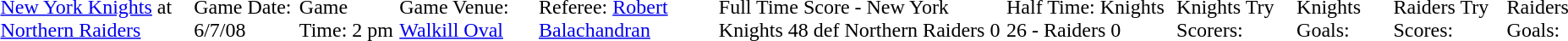<table style="margin: 1em auto 1em auto">
<tr>
<td><a href='#'>New York Knights</a>  at <a href='#'>Northern Raiders</a> <br></td>
<td>Game Date: 6/7/08 <br></td>
<td>Game Time: 2 pm<br></td>
<td>Game Venue: <a href='#'>Walkill Oval</a><br></td>
<td>Referee: <a href='#'>Robert Balachandran</a><br></td>
<td>Full Time Score - New York Knights 48 def Northern Raiders 0<br></td>
<td>Half Time: Knights 26 - Raiders 0<br></td>
<td>Knights Try Scorers:<br></td>
<td>Knights Goals:<br></td>
<td>Raiders Try Scores:<br></td>
<td>Raiders Goals:<br></td>
</tr>
</table>
